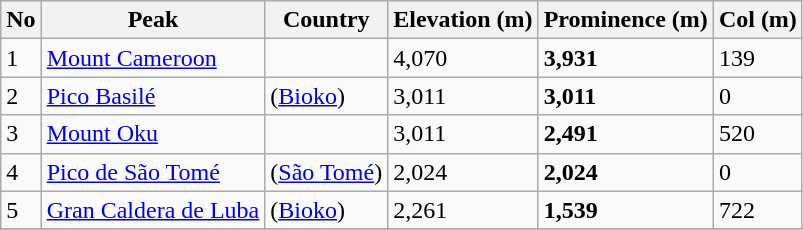<table class="wikitable sortable">
<tr>
<th>No</th>
<th>Peak</th>
<th>Country</th>
<th>Elevation (m)</th>
<th>Prominence (m)</th>
<th>Col (m)</th>
</tr>
<tr>
<td>1</td>
<td><a href='#'>Mount Cameroon</a></td>
<td></td>
<td>4,070</td>
<td><strong>3,931</strong></td>
<td>139</td>
</tr>
<tr>
<td>2</td>
<td><a href='#'>Pico Basilé</a></td>
<td> (<a href='#'>Bioko</a>)</td>
<td>3,011</td>
<td><strong>3,011</strong></td>
<td>0</td>
</tr>
<tr>
<td>3</td>
<td><a href='#'>Mount Oku</a></td>
<td></td>
<td>3,011</td>
<td><strong>2,491</strong></td>
<td>520</td>
</tr>
<tr>
<td>4</td>
<td><a href='#'>Pico de São Tomé</a></td>
<td> (<a href='#'>São Tomé</a>)</td>
<td>2,024</td>
<td><strong>2,024</strong></td>
<td>0</td>
</tr>
<tr>
<td>5</td>
<td><a href='#'>Gran Caldera de Luba</a></td>
<td> (<a href='#'>Bioko</a>)</td>
<td>2,261</td>
<td><strong>1,539</strong></td>
<td>722</td>
</tr>
<tr>
</tr>
</table>
